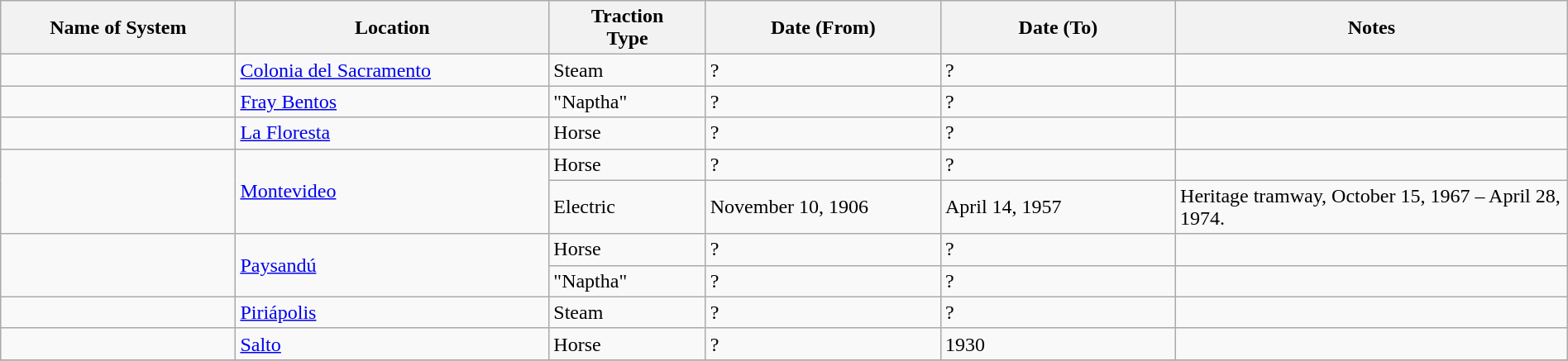<table class="wikitable" width=100%>
<tr>
<th width=15%>Name of System</th>
<th width=20%>Location</th>
<th width=10%>Traction<br>Type</th>
<th width=15%>Date (From)</th>
<th width=15%>Date (To)</th>
<th width=25%>Notes</th>
</tr>
<tr>
<td> </td>
<td><a href='#'>Colonia del Sacramento</a></td>
<td>Steam</td>
<td>?</td>
<td>?</td>
<td> </td>
</tr>
<tr>
<td> </td>
<td><a href='#'>Fray Bentos</a></td>
<td>"Naptha"</td>
<td>?</td>
<td>?</td>
<td> </td>
</tr>
<tr>
<td> </td>
<td><a href='#'>La Floresta</a></td>
<td>Horse</td>
<td>?</td>
<td>?</td>
<td> </td>
</tr>
<tr>
<td rowspan="2"> </td>
<td rowspan="2"><a href='#'>Montevideo</a></td>
<td>Horse</td>
<td>?</td>
<td>?</td>
<td> </td>
</tr>
<tr>
<td>Electric</td>
<td>November 10, 1906</td>
<td>April 14, 1957</td>
<td>Heritage tramway, October 15, 1967 – April 28, 1974.</td>
</tr>
<tr>
<td rowspan="2"> </td>
<td rowspan="2"><a href='#'>Paysandú</a></td>
<td>Horse</td>
<td>?</td>
<td>?</td>
<td> </td>
</tr>
<tr>
<td>"Naptha"</td>
<td>?</td>
<td>?</td>
<td> </td>
</tr>
<tr>
<td> </td>
<td><a href='#'>Piriápolis</a></td>
<td>Steam</td>
<td>?</td>
<td>?</td>
<td> </td>
</tr>
<tr>
<td> </td>
<td><a href='#'>Salto</a></td>
<td>Horse</td>
<td>?</td>
<td>1930</td>
<td> </td>
</tr>
<tr>
</tr>
</table>
